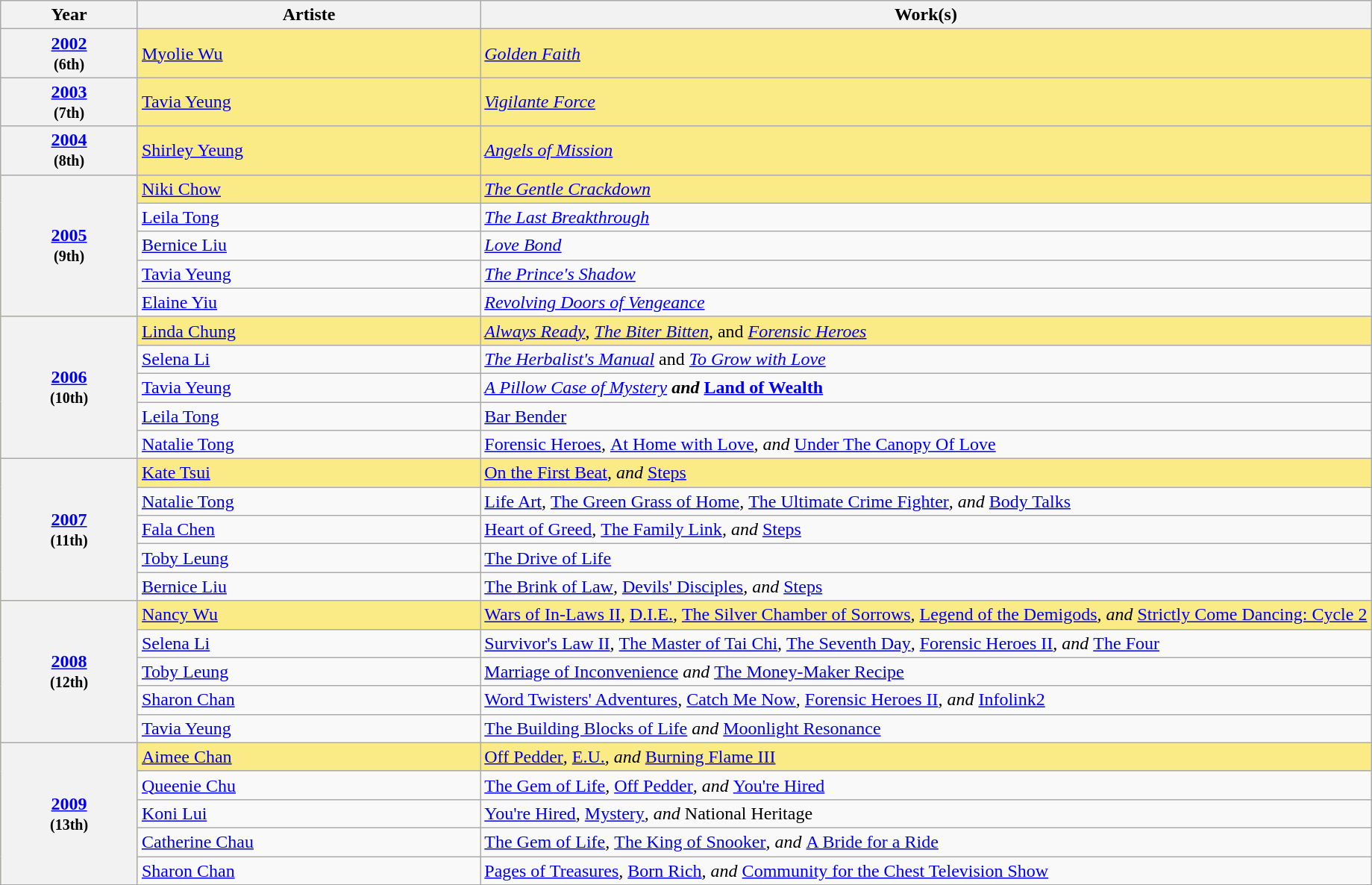<table class="wikitable">
<tr>
<th style="width:10%;">Year</th>
<th style="width:25%;">Artiste</th>
<th>Work(s)</th>
</tr>
<tr>
<th scope="row" style="text-align:center"><strong><a href='#'>2002</a></strong><br><small>(6th)</small></th>
<td style="background:#FAEB86"><a href='#'>Myolie Wu</a> </td>
<td style="background:#FAEB86"><em><a href='#'>Golden Faith</a></em></td>
</tr>
<tr>
<th scope="row" style="text-align:center"><strong><a href='#'>2003</a></strong><br><small>(7th)</small></th>
<td style="background:#FAEB86"><a href='#'>Tavia Yeung</a> </td>
<td style="background:#FAEB86"><em><a href='#'>Vigilante Force</a></em></td>
</tr>
<tr>
<th scope="row" style="text-align:center"><strong><a href='#'>2004</a></strong><br><small>(8th)</small></th>
<td style="background:#FAEB86"><a href='#'>Shirley Yeung</a> </td>
<td style="background:#FAEB86"><em><a href='#'>Angels of Mission</a></em></td>
</tr>
<tr style="background:#FAEB86">
<th rowspan="5"><strong><a href='#'>2005</a></strong><br><small>(9th)</small></th>
<td><a href='#'>Niki Chow</a> </td>
<td><em><a href='#'>The Gentle Crackdown</a></em></td>
</tr>
<tr>
<td><a href='#'>Leila Tong</a></td>
<td><em><a href='#'>The Last Breakthrough</a></em></td>
</tr>
<tr>
<td><a href='#'>Bernice Liu</a></td>
<td><em><a href='#'>Love Bond</a></em></td>
</tr>
<tr>
<td><a href='#'>Tavia Yeung</a></td>
<td><em><a href='#'>The Prince's Shadow</a></em></td>
</tr>
<tr>
<td><a href='#'>Elaine Yiu</a></td>
<td><em><a href='#'>Revolving Doors of Vengeance</a></em></td>
</tr>
<tr style="background:#FAEB86">
<th rowspan="5"><strong><a href='#'>2006</a></strong> <br><small>(10th)</small></th>
<td><a href='#'>Linda Chung</a> </td>
<td><em><a href='#'>Always Ready</a></em>, <em><a href='#'>The Biter Bitten</a></em>, and <em><a href='#'>Forensic Heroes</a></em></td>
</tr>
<tr>
<td><a href='#'>Selena Li</a></td>
<td><em><a href='#'>The Herbalist's Manual</a></em> and <em><a href='#'>To Grow with Love</a></em></td>
</tr>
<tr>
<td><a href='#'>Tavia Yeung</a></td>
<td><em><a href='#'>A Pillow Case of Mystery</a><strong> and </em><a href='#'>Land of Wealth</a><em></td>
</tr>
<tr>
<td><a href='#'>Leila Tong</a></td>
<td></em><a href='#'>Bar Bender</a><em></td>
</tr>
<tr>
<td><a href='#'>Natalie Tong</a></td>
<td></em><a href='#'>Forensic Heroes</a><em>, </em><a href='#'>At Home with Love</a><em>, and </em><a href='#'>Under The Canopy Of Love</a><em></td>
</tr>
<tr style="background:#FAEB86">
<th rowspan="5"></strong><a href='#'>2007</a><strong><br><small>(11th)</small></th>
<td><a href='#'>Kate Tsui</a> </td>
<td></em><a href='#'>On the First Beat</a><em>, and </em><a href='#'>Steps</a><em></td>
</tr>
<tr>
<td><a href='#'>Natalie Tong</a></td>
<td></em><a href='#'>Life Art</a><em>, </em><a href='#'>The Green Grass of Home</a><em>, </em><a href='#'>The Ultimate Crime Fighter</a><em>, and </em><a href='#'>Body Talks</a><em></td>
</tr>
<tr>
<td><a href='#'>Fala Chen</a></td>
<td></em><a href='#'>Heart of Greed</a><em>, </em><a href='#'>The Family Link</a><em>, and </em><a href='#'>Steps</a><em></td>
</tr>
<tr>
<td><a href='#'>Toby Leung</a></td>
<td></em><a href='#'>The Drive of Life</a><em></td>
</tr>
<tr>
<td><a href='#'>Bernice Liu</a></td>
<td></em><a href='#'>The Brink of Law</a><em>, </em><a href='#'>Devils' Disciples</a><em>, and </em><a href='#'>Steps</a><em></td>
</tr>
<tr style="background:#FAEB86">
<th rowspan="5"></strong><a href='#'>2008</a><strong><br><small>(12th)</small></th>
<td><a href='#'>Nancy Wu</a> </td>
<td></em><a href='#'>Wars of In-Laws II</a><em>, </em><a href='#'>D.I.E.</a><em>, </em><a href='#'>The Silver Chamber of Sorrows</a><em>, </em><a href='#'>Legend of the Demigods</a><em>, and </em><a href='#'>Strictly Come Dancing: Cycle 2</a><em></td>
</tr>
<tr>
<td><a href='#'>Selena Li</a></td>
<td></em><a href='#'>Survivor's Law II</a><em>, </em><a href='#'>The Master of Tai Chi</a><em>, </em><a href='#'>The Seventh Day</a><em>, </em><a href='#'>Forensic Heroes II</a><em>, and </em><a href='#'>The Four</a><em></td>
</tr>
<tr>
<td><a href='#'>Toby Leung</a></td>
<td></em><a href='#'>Marriage of Inconvenience</a><em> and </em><a href='#'>The Money-Maker Recipe</a><em></td>
</tr>
<tr>
<td><a href='#'>Sharon Chan</a></td>
<td></em><a href='#'>Word Twisters' Adventures</a><em>, </em><a href='#'>Catch Me Now</a><em>, </em><a href='#'>Forensic Heroes II</a><em>, and </em><a href='#'>Infolink2</a><em></td>
</tr>
<tr>
<td><a href='#'>Tavia Yeung</a></td>
<td></em><a href='#'>The Building Blocks of Life</a><em> and </em><a href='#'>Moonlight Resonance</a><em></td>
</tr>
<tr style="background:#FAEB86">
<th rowspan="5"></strong><a href='#'>2009</a><strong><br><small>(13th)</small></th>
<td><a href='#'>Aimee Chan</a> </td>
<td></em><a href='#'>Off Pedder</a><em>, </em><a href='#'>E.U.</a><em>, and </em><a href='#'>Burning Flame III</a><em></td>
</tr>
<tr>
<td><a href='#'>Queenie Chu</a></td>
<td></em><a href='#'>The Gem of Life</a><em>, </em><a href='#'>Off Pedder</a><em>, and </em><a href='#'>You're Hired</a><em></td>
</tr>
<tr>
<td><a href='#'>Koni Lui</a></td>
<td></em><a href='#'>You're Hired</a><em>, </em><a href='#'>Mystery</a><em>, and </em>National Heritage<em></td>
</tr>
<tr>
<td><a href='#'>Catherine Chau</a></td>
<td></em><a href='#'>The Gem of Life</a><em>, </em><a href='#'>The King of Snooker</a><em>, and </em><a href='#'>A Bride for a Ride</a><em></td>
</tr>
<tr>
<td><a href='#'>Sharon Chan</a></td>
<td></em><a href='#'>Pages of Treasures</a><em>, </em><a href='#'>Born Rich</a><em>, and </em><a href='#'>Community for the Chest Television Show</a><em></td>
</tr>
</table>
